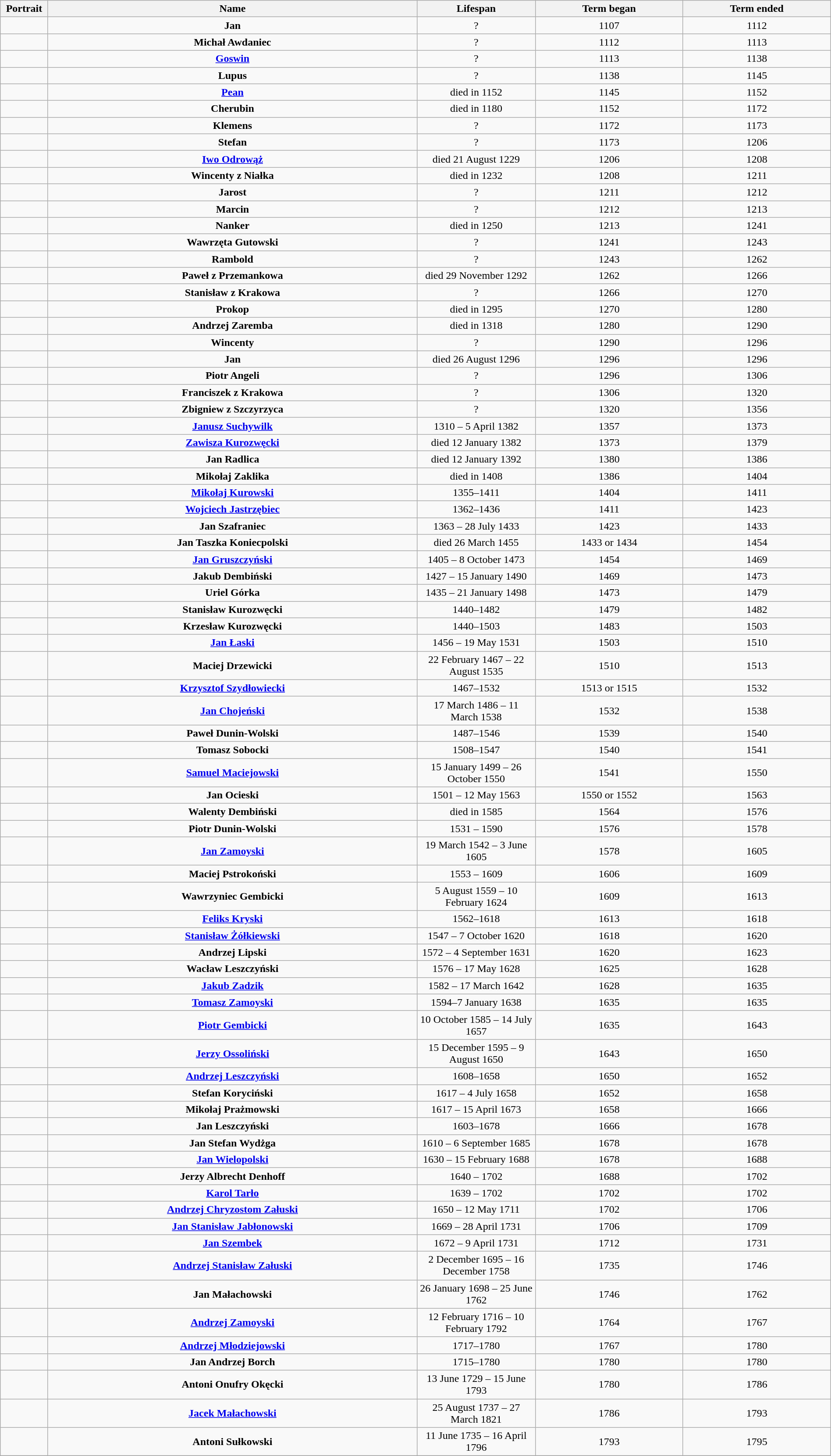<table width=100% class="wikitable">
<tr>
<th width=1%>Portrait</th>
<th width=25%>Name</th>
<th width=8%>Lifespan</th>
<th width=10%>Term began</th>
<th width=10%>Term ended</th>
</tr>
<tr>
<td style="text-align:center"></td>
<td style="text-align:center"><strong>Jan</strong></td>
<td style="text-align:center">?</td>
<td style="text-align:center">1107</td>
<td style="text-align:center">1112</td>
</tr>
<tr>
<td style="text-align:center"></td>
<td style="text-align:center"><strong>Michał Awdaniec</strong></td>
<td style="text-align:center">?</td>
<td style="text-align:center">1112</td>
<td style="text-align:center">1113</td>
</tr>
<tr>
<td style="text-align:center"></td>
<td style="text-align:center"><strong><a href='#'>Goswin</a></strong></td>
<td style="text-align:center">?</td>
<td style="text-align:center">1113</td>
<td style="text-align:center">1138</td>
</tr>
<tr>
<td style="text-align:center"></td>
<td style="text-align:center"><strong>Lupus</strong></td>
<td style="text-align:center">?</td>
<td style="text-align:center">1138</td>
<td style="text-align:center">1145</td>
</tr>
<tr>
<td style="text-align:center"></td>
<td style="text-align:center"><strong><a href='#'>Pean</a></strong></td>
<td style="text-align:center">died in 1152</td>
<td style="text-align:center">1145</td>
<td style="text-align:center">1152</td>
</tr>
<tr>
<td style="text-align:center"></td>
<td style="text-align:center"><strong>Cherubin</strong></td>
<td style="text-align:center">died in 1180</td>
<td style="text-align:center">1152</td>
<td style="text-align:center">1172</td>
</tr>
<tr>
<td style="text-align:center"></td>
<td style="text-align:center"><strong>Klemens</strong></td>
<td style="text-align:center">?</td>
<td style="text-align:center">1172</td>
<td style="text-align:center">1173</td>
</tr>
<tr>
<td style="text-align:center"></td>
<td style="text-align:center"><strong>Stefan</strong></td>
<td style="text-align:center">?</td>
<td style="text-align:center">1173</td>
<td style="text-align:center">1206</td>
</tr>
<tr>
<td style="text-align:center"></td>
<td style="text-align:center"><strong><a href='#'>Iwo Odrowąż</a></strong></td>
<td style="text-align:center">died 21 August 1229</td>
<td style="text-align:center">1206</td>
<td style="text-align:center">1208</td>
</tr>
<tr>
<td style="text-align:center"></td>
<td style="text-align:center"><strong>Wincenty z Niałka</strong></td>
<td style="text-align:center">died in 1232</td>
<td style="text-align:center">1208</td>
<td style="text-align:center">1211</td>
</tr>
<tr>
<td style="text-align:center"></td>
<td style="text-align:center"><strong>Jarost</strong></td>
<td style="text-align:center">?</td>
<td style="text-align:center">1211</td>
<td style="text-align:center">1212</td>
</tr>
<tr>
<td style="text-align:center"></td>
<td style="text-align:center"><strong>Marcin</strong></td>
<td style="text-align:center">?</td>
<td style="text-align:center">1212</td>
<td style="text-align:center">1213</td>
</tr>
<tr>
<td style="text-align:center"></td>
<td style="text-align:center"><strong>Nanker</strong></td>
<td style="text-align:center">died in 1250</td>
<td style="text-align:center">1213</td>
<td style="text-align:center">1241</td>
</tr>
<tr>
<td style="text-align:center"></td>
<td style="text-align:center"><strong>Wawrzęta Gutowski</strong></td>
<td style="text-align:center">?</td>
<td style="text-align:center">1241</td>
<td style="text-align:center">1243</td>
</tr>
<tr>
<td style="text-align:center"></td>
<td style="text-align:center"><strong>Rambold</strong></td>
<td style="text-align:center">?</td>
<td style="text-align:center">1243</td>
<td style="text-align:center">1262</td>
</tr>
<tr>
<td style="text-align:center"></td>
<td style="text-align:center"><strong>Paweł z Przemankowa</strong></td>
<td style="text-align:center">died 29 November 1292</td>
<td style="text-align:center">1262</td>
<td style="text-align:center">1266</td>
</tr>
<tr>
<td style="text-align:center"></td>
<td style="text-align:center"><strong>Stanisław z Krakowa</strong></td>
<td style="text-align:center">?</td>
<td style="text-align:center">1266</td>
<td style="text-align:center">1270</td>
</tr>
<tr>
<td style="text-align:center"></td>
<td style="text-align:center"><strong>Prokop</strong></td>
<td style="text-align:center">died in 1295</td>
<td style="text-align:center">1270</td>
<td style="text-align:center">1280</td>
</tr>
<tr>
<td style="text-align:center"></td>
<td style="text-align:center"><strong>Andrzej Zaremba</strong></td>
<td style="text-align:center">died in 1318</td>
<td style="text-align:center">1280</td>
<td style="text-align:center">1290</td>
</tr>
<tr>
<td style="text-align:center"></td>
<td style="text-align:center"><strong>Wincenty</strong></td>
<td style="text-align:center">?</td>
<td style="text-align:center">1290</td>
<td style="text-align:center">1296</td>
</tr>
<tr>
<td style="text-align:center"></td>
<td style="text-align:center"><strong>Jan</strong></td>
<td style="text-align:center">died 26 August 1296</td>
<td style="text-align:center">1296</td>
<td style="text-align:center">1296</td>
</tr>
<tr>
<td style="text-align:center"></td>
<td style="text-align:center"><strong>Piotr Angeli</strong></td>
<td style="text-align:center">?</td>
<td style="text-align:center">1296</td>
<td style="text-align:center">1306</td>
</tr>
<tr>
<td style="text-align:center"></td>
<td style="text-align:center"><strong>Franciszek z Krakowa</strong></td>
<td style="text-align:center">?</td>
<td style="text-align:center">1306</td>
<td style="text-align:center">1320</td>
</tr>
<tr>
<td style="text-align:center"></td>
<td style="text-align:center"><strong>Zbigniew z Szczyrzyca</strong></td>
<td style="text-align:center">?</td>
<td style="text-align:center">1320</td>
<td style="text-align:center">1356</td>
</tr>
<tr>
<td style="text-align:center"></td>
<td style="text-align:center"><strong><a href='#'>Janusz Suchywilk</a></strong></td>
<td style="text-align:center">1310 – 5 April 1382</td>
<td style="text-align:center">1357</td>
<td style="text-align:center">1373</td>
</tr>
<tr>
<td style="text-align:center"></td>
<td style="text-align:center"><strong><a href='#'>Zawisza Kurozwęcki</a></strong></td>
<td style="text-align:center">died 12 January 1382</td>
<td style="text-align:center">1373</td>
<td style="text-align:center">1379</td>
</tr>
<tr>
<td style="text-align:center"></td>
<td style="text-align:center"><strong>Jan Radlica</strong></td>
<td style="text-align:center">died 12 January 1392</td>
<td style="text-align:center">1380</td>
<td style="text-align:center">1386</td>
</tr>
<tr>
<td style="text-align:center"></td>
<td style="text-align:center"><strong>Mikołaj Zaklika</strong></td>
<td style="text-align:center">died in 1408</td>
<td style="text-align:center">1386</td>
<td style="text-align:center">1404</td>
</tr>
<tr>
<td style="text-align:center"></td>
<td style="text-align:center"><strong><a href='#'>Mikołaj Kurowski</a></strong></td>
<td style="text-align:center">1355–1411</td>
<td style="text-align:center">1404</td>
<td style="text-align:center">1411</td>
</tr>
<tr>
<td style="text-align:center"></td>
<td style="text-align:center"><strong><a href='#'>Wojciech Jastrzębiec</a></strong></td>
<td style="text-align:center">1362–1436</td>
<td style="text-align:center">1411</td>
<td style="text-align:center">1423</td>
</tr>
<tr>
<td style="text-align:center"></td>
<td style="text-align:center"><strong>Jan Szafraniec</strong></td>
<td style="text-align:center">1363 – 28 July 1433</td>
<td style="text-align:center">1423</td>
<td style="text-align:center">1433</td>
</tr>
<tr>
<td style="text-align:center"></td>
<td style="text-align:center"><strong>Jan Taszka Koniecpolski</strong></td>
<td style="text-align:center">died 26 March 1455</td>
<td style="text-align:center">1433 or 1434</td>
<td style="text-align:center">1454</td>
</tr>
<tr>
<td style="text-align:center"></td>
<td style="text-align:center"><strong><a href='#'>Jan Gruszczyński</a></strong></td>
<td style="text-align:center">1405 – 8 October 1473</td>
<td style="text-align:center">1454</td>
<td style="text-align:center">1469</td>
</tr>
<tr>
<td style="text-align:center"></td>
<td style="text-align:center"><strong>Jakub Dembiński</strong></td>
<td style="text-align:center">1427 – 15 January 1490</td>
<td style="text-align:center">1469</td>
<td style="text-align:center">1473</td>
</tr>
<tr>
<td style="text-align:center"></td>
<td style="text-align:center"><strong>Uriel Górka</strong></td>
<td style="text-align:center">1435 – 21 January 1498</td>
<td style="text-align:center">1473</td>
<td style="text-align:center">1479</td>
</tr>
<tr>
<td style="text-align:center"></td>
<td style="text-align:center"><strong>Stanisław Kurozwęcki</strong></td>
<td style="text-align:center">1440–1482</td>
<td style="text-align:center">1479</td>
<td style="text-align:center">1482</td>
</tr>
<tr>
<td style="text-align:center"></td>
<td style="text-align:center"><strong>Krzesław Kurozwęcki</strong></td>
<td style="text-align:center">1440–1503</td>
<td style="text-align:center">1483</td>
<td style="text-align:center">1503</td>
</tr>
<tr>
<td style="text-align:center"></td>
<td style="text-align:center"><strong><a href='#'>Jan Łaski</a></strong></td>
<td style="text-align:center">1456 – 19 May 1531</td>
<td style="text-align:center">1503</td>
<td style="text-align:center">1510</td>
</tr>
<tr>
<td style="text-align:center"></td>
<td style="text-align:center"><strong>Maciej Drzewicki</strong></td>
<td style="text-align:center">22 February 1467 – 22 August 1535</td>
<td style="text-align:center">1510</td>
<td style="text-align:center">1513</td>
</tr>
<tr>
<td style="text-align:center"></td>
<td style="text-align:center"><strong><a href='#'>Krzysztof Szydłowiecki</a></strong></td>
<td style="text-align:center">1467–1532</td>
<td style="text-align:center">1513 or 1515</td>
<td style="text-align:center">1532</td>
</tr>
<tr>
<td style="text-align:center"></td>
<td style="text-align:center"><strong><a href='#'>Jan Chojeński</a></strong></td>
<td style="text-align:center">17 March 1486 – 11 March 1538</td>
<td style="text-align:center">1532</td>
<td style="text-align:center">1538</td>
</tr>
<tr>
<td style="text-align:center"></td>
<td style="text-align:center"><strong>Paweł Dunin-Wolski</strong></td>
<td style="text-align:center">1487–1546</td>
<td style="text-align:center">1539</td>
<td style="text-align:center">1540</td>
</tr>
<tr>
<td style="text-align:center"></td>
<td style="text-align:center"><strong>Tomasz Sobocki</strong></td>
<td style="text-align:center">1508–1547</td>
<td style="text-align:center">1540</td>
<td style="text-align:center">1541</td>
</tr>
<tr>
<td style="text-align:center"></td>
<td style="text-align:center"><strong><a href='#'>Samuel Maciejowski</a></strong></td>
<td style="text-align:center">15 January 1499 – 26 October 1550</td>
<td style="text-align:center">1541</td>
<td style="text-align:center">1550</td>
</tr>
<tr>
<td style="text-align:center"></td>
<td style="text-align:center"><strong>Jan Ocieski</strong></td>
<td style="text-align:center">1501 – 12 May 1563</td>
<td style="text-align:center">1550 or 1552</td>
<td style="text-align:center">1563</td>
</tr>
<tr>
<td style="text-align:center"></td>
<td style="text-align:center"><strong>Walenty Dembiński</strong></td>
<td style="text-align:center">died in 1585</td>
<td style="text-align:center">1564</td>
<td style="text-align:center">1576</td>
</tr>
<tr>
<td style="text-align:center"></td>
<td style="text-align:center"><strong>Piotr Dunin-Wolski</strong></td>
<td style="text-align:center">1531 – 1590</td>
<td style="text-align:center">1576</td>
<td style="text-align:center">1578</td>
</tr>
<tr>
<td style="text-align:center"></td>
<td style="text-align:center"><strong><a href='#'>Jan Zamoyski</a></strong></td>
<td style="text-align:center">19 March 1542 – 3 June 1605</td>
<td style="text-align:center">1578</td>
<td style="text-align:center">1605</td>
</tr>
<tr>
<td style="text-align:center"></td>
<td style="text-align:center"><strong>Maciej Pstrokoński</strong></td>
<td style="text-align:center">1553 – 1609</td>
<td style="text-align:center">1606</td>
<td style="text-align:center">1609</td>
</tr>
<tr>
<td style="text-align:center"></td>
<td style="text-align:center"><strong>Wawrzyniec Gembicki</strong></td>
<td style="text-align:center">5 August 1559 – 10 February 1624</td>
<td style="text-align:center">1609</td>
<td style="text-align:center">1613</td>
</tr>
<tr>
<td style="text-align:center"></td>
<td style="text-align:center"><strong><a href='#'>Feliks Kryski</a></strong></td>
<td style="text-align:center">1562–1618</td>
<td style="text-align:center">1613</td>
<td style="text-align:center">1618</td>
</tr>
<tr>
<td style="text-align:center"></td>
<td style="text-align:center"><strong><a href='#'>Stanisław Żółkiewski</a></strong></td>
<td style="text-align:center">1547 – 7 October 1620</td>
<td style="text-align:center">1618</td>
<td style="text-align:center">1620</td>
</tr>
<tr>
<td style="text-align:center"></td>
<td style="text-align:center"><strong>Andrzej Lipski</strong></td>
<td style="text-align:center">1572 – 4 September 1631</td>
<td style="text-align:center">1620</td>
<td style="text-align:center">1623</td>
</tr>
<tr>
<td style="text-align:center"></td>
<td style="text-align:center"><strong>Wacław Leszczyński</strong></td>
<td style="text-align:center">1576 – 17 May 1628</td>
<td style="text-align:center">1625</td>
<td style="text-align:center">1628</td>
</tr>
<tr>
<td style="text-align:center"></td>
<td style="text-align:center"><strong><a href='#'>Jakub Zadzik</a></strong></td>
<td style="text-align:center">1582 – 17 March 1642</td>
<td style="text-align:center">1628</td>
<td style="text-align:center">1635</td>
</tr>
<tr>
<td style="text-align:center"></td>
<td style="text-align:center"><strong><a href='#'>Tomasz Zamoyski</a></strong></td>
<td style="text-align:center">1594–7 January 1638</td>
<td style="text-align:center">1635</td>
<td style="text-align:center">1635</td>
</tr>
<tr>
<td style="text-align:center"></td>
<td style="text-align:center"><strong><a href='#'>Piotr Gembicki</a></strong></td>
<td style="text-align:center">10 October 1585 – 14 July 1657</td>
<td style="text-align:center">1635</td>
<td style="text-align:center">1643</td>
</tr>
<tr>
<td style="text-align:center"></td>
<td style="text-align:center"><strong><a href='#'>Jerzy Ossoliński</a></strong></td>
<td style="text-align:center">15 December 1595 – 9 August 1650</td>
<td style="text-align:center">1643</td>
<td style="text-align:center">1650</td>
</tr>
<tr>
<td style="text-align:center"></td>
<td style="text-align:center"><strong><a href='#'>Andrzej Leszczyński</a></strong></td>
<td style="text-align:center">1608–1658</td>
<td style="text-align:center">1650</td>
<td style="text-align:center">1652</td>
</tr>
<tr>
<td style="text-align:center"></td>
<td style="text-align:center"><strong>Stefan Koryciński</strong></td>
<td style="text-align:center">1617 – 4 July 1658</td>
<td style="text-align:center">1652</td>
<td style="text-align:center">1658</td>
</tr>
<tr>
<td style="text-align:center"></td>
<td style="text-align:center"><strong>Mikołaj Prażmowski</strong></td>
<td style="text-align:center">1617 – 15 April 1673</td>
<td style="text-align:center">1658</td>
<td style="text-align:center">1666</td>
</tr>
<tr>
<td style="text-align:center"></td>
<td style="text-align:center"><strong>Jan Leszczyński</strong></td>
<td style="text-align:center">1603–1678</td>
<td style="text-align:center">1666</td>
<td style="text-align:center">1678</td>
</tr>
<tr>
<td style="text-align:center"></td>
<td style="text-align:center"><strong>Jan Stefan Wydżga</strong></td>
<td style="text-align:center">1610 – 6 September 1685</td>
<td style="text-align:center">1678</td>
<td style="text-align:center">1678</td>
</tr>
<tr>
<td style="text-align:center"></td>
<td style="text-align:center"><strong><a href='#'>Jan Wielopolski</a></strong></td>
<td style="text-align:center">1630 – 15 February 1688</td>
<td style="text-align:center">1678</td>
<td style="text-align:center">1688</td>
</tr>
<tr>
<td style="text-align:center"></td>
<td style="text-align:center"><strong>Jerzy Albrecht Denhoff</strong></td>
<td style="text-align:center">1640 – 1702</td>
<td style="text-align:center">1688</td>
<td style="text-align:center">1702</td>
</tr>
<tr>
<td style="text-align:center"></td>
<td style="text-align:center"><strong><a href='#'>Karol Tarło</a></strong></td>
<td style="text-align:center">1639 – 1702</td>
<td style="text-align:center">1702</td>
<td style="text-align:center">1702</td>
</tr>
<tr>
<td style="text-align:center"></td>
<td style="text-align:center"><strong><a href='#'>Andrzej Chryzostom Załuski</a></strong></td>
<td style="text-align:center">1650 – 12 May 1711</td>
<td style="text-align:center">1702</td>
<td style="text-align:center">1706</td>
</tr>
<tr>
<td style="text-align:center"></td>
<td style="text-align:center"><strong><a href='#'>Jan Stanisław Jabłonowski</a></strong></td>
<td style="text-align:center">1669 – 28 April 1731</td>
<td style="text-align:center">1706</td>
<td style="text-align:center">1709</td>
</tr>
<tr>
<td style="text-align:center"></td>
<td style="text-align:center"><strong><a href='#'>Jan Szembek</a></strong></td>
<td style="text-align:center">1672 – 9 April 1731</td>
<td style="text-align:center">1712</td>
<td style="text-align:center">1731</td>
</tr>
<tr>
<td style="text-align:center"></td>
<td style="text-align:center"><strong><a href='#'>Andrzej Stanisław Załuski</a></strong></td>
<td style="text-align:center">2 December 1695 – 16 December 1758</td>
<td style="text-align:center">1735</td>
<td style="text-align:center">1746</td>
</tr>
<tr>
<td style="text-align:center"></td>
<td style="text-align:center"><strong>Jan Małachowski </strong></td>
<td style="text-align:center">26 January 1698 – 25 June 1762</td>
<td style="text-align:center">1746</td>
<td style="text-align:center">1762</td>
</tr>
<tr>
<td style="text-align:center"></td>
<td style="text-align:center"><strong><a href='#'>Andrzej Zamoyski</a></strong></td>
<td style="text-align:center">12 February 1716 – 10 February 1792</td>
<td style="text-align:center">1764</td>
<td style="text-align:center">1767</td>
</tr>
<tr>
<td style="text-align:center"></td>
<td style="text-align:center"><strong><a href='#'>Andrzej Młodziejowski</a></strong></td>
<td style="text-align:center">1717–1780</td>
<td style="text-align:center">1767</td>
<td style="text-align:center">1780</td>
</tr>
<tr>
<td style="text-align:center"></td>
<td style="text-align:center"><strong>Jan Andrzej Borch</strong></td>
<td style="text-align:center">1715–1780</td>
<td style="text-align:center">1780</td>
<td style="text-align:center">1780</td>
</tr>
<tr>
<td style="text-align:center"></td>
<td style="text-align:center"><strong>Antoni Onufry Okęcki</strong></td>
<td style="text-align:center">13 June 1729 – 15 June 1793</td>
<td style="text-align:center">1780</td>
<td style="text-align:center">1786</td>
</tr>
<tr>
<td style="text-align:center"></td>
<td style="text-align:center"><strong><a href='#'>Jacek Małachowski</a></strong></td>
<td style="text-align:center">25 August 1737 – 27 March 1821</td>
<td style="text-align:center">1786</td>
<td style="text-align:center">1793</td>
</tr>
<tr>
<td style="text-align:center"></td>
<td style="text-align:center"><strong>Antoni Sułkowski</strong></td>
<td style="text-align:center">11 June 1735 – 16 April 1796</td>
<td style="text-align:center">1793</td>
<td style="text-align:center">1795</td>
</tr>
<tr>
</tr>
</table>
